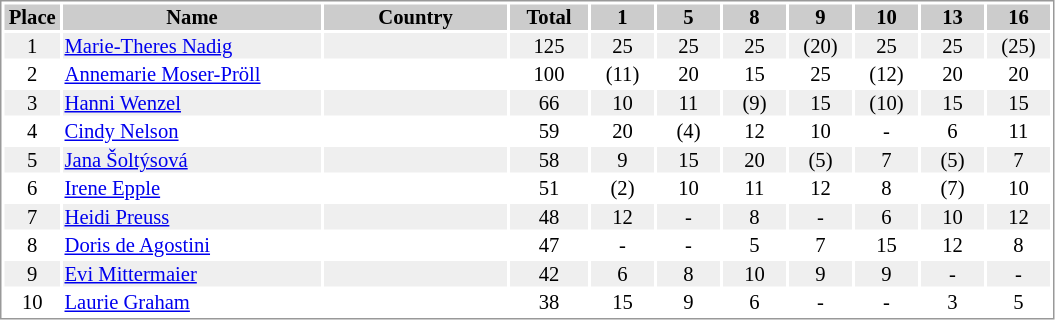<table border="0" style="border: 1px solid #999; background-color:#FFFFFF; text-align:center; font-size:86%; line-height:15px;">
<tr align="center" bgcolor="#CCCCCC">
<th width=35>Place</th>
<th width=170>Name</th>
<th width=120>Country</th>
<th width=50>Total</th>
<th width=40>1</th>
<th width=40>5</th>
<th width=40>8</th>
<th width=40>9</th>
<th width=40>10</th>
<th width=40>13</th>
<th width=40>16</th>
</tr>
<tr bgcolor="#EFEFEF">
<td>1</td>
<td align="left"><a href='#'>Marie-Theres Nadig</a></td>
<td align="left"></td>
<td>125</td>
<td>25</td>
<td>25</td>
<td>25</td>
<td>(20)</td>
<td>25</td>
<td>25</td>
<td>(25)</td>
</tr>
<tr>
<td>2</td>
<td align="left"><a href='#'>Annemarie Moser-Pröll</a></td>
<td align="left"></td>
<td>100</td>
<td>(11)</td>
<td>20</td>
<td>15</td>
<td>25</td>
<td>(12)</td>
<td>20</td>
<td>20</td>
</tr>
<tr bgcolor="#EFEFEF">
<td>3</td>
<td align="left"><a href='#'>Hanni Wenzel</a></td>
<td align="left"></td>
<td>66</td>
<td>10</td>
<td>11</td>
<td>(9)</td>
<td>15</td>
<td>(10)</td>
<td>15</td>
<td>15</td>
</tr>
<tr>
<td>4</td>
<td align="left"><a href='#'>Cindy Nelson</a></td>
<td align="left"></td>
<td>59</td>
<td>20</td>
<td>(4)</td>
<td>12</td>
<td>10</td>
<td>-</td>
<td>6</td>
<td>11</td>
</tr>
<tr bgcolor="#EFEFEF">
<td>5</td>
<td align="left"><a href='#'>Jana Šoltýsová</a></td>
<td align="left"></td>
<td>58</td>
<td>9</td>
<td>15</td>
<td>20</td>
<td>(5)</td>
<td>7</td>
<td>(5)</td>
<td>7</td>
</tr>
<tr>
<td>6</td>
<td align="left"><a href='#'>Irene Epple</a></td>
<td align="left"></td>
<td>51</td>
<td>(2)</td>
<td>10</td>
<td>11</td>
<td>12</td>
<td>8</td>
<td>(7)</td>
<td>10</td>
</tr>
<tr bgcolor="#EFEFEF">
<td>7</td>
<td align="left"><a href='#'>Heidi Preuss</a></td>
<td align="left"></td>
<td>48</td>
<td>12</td>
<td>-</td>
<td>8</td>
<td>-</td>
<td>6</td>
<td>10</td>
<td>12</td>
</tr>
<tr>
<td>8</td>
<td align="left"><a href='#'>Doris de Agostini</a></td>
<td align="left"></td>
<td>47</td>
<td>-</td>
<td>-</td>
<td>5</td>
<td>7</td>
<td>15</td>
<td>12</td>
<td>8</td>
</tr>
<tr bgcolor="#EFEFEF">
<td>9</td>
<td align="left"><a href='#'>Evi Mittermaier</a></td>
<td align="left"></td>
<td>42</td>
<td>6</td>
<td>8</td>
<td>10</td>
<td>9</td>
<td>9</td>
<td>-</td>
<td>-</td>
</tr>
<tr>
<td>10</td>
<td align="left"><a href='#'>Laurie Graham</a></td>
<td align="left"></td>
<td>38</td>
<td>15</td>
<td>9</td>
<td>6</td>
<td>-</td>
<td>-</td>
<td>3</td>
<td>5</td>
</tr>
</table>
